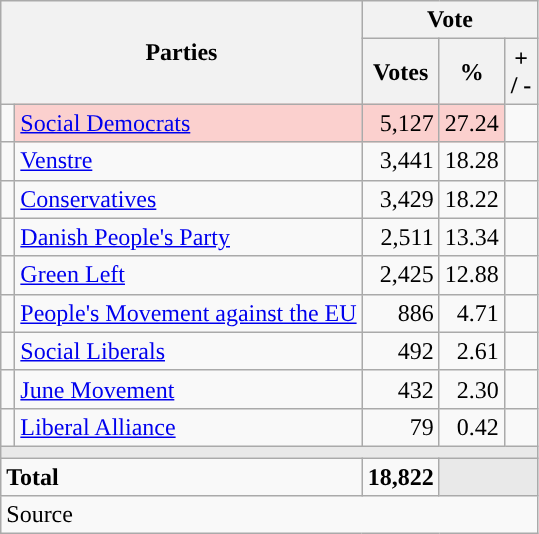<table class="wikitable" style="text-align:right;">
<tr>
<th style="text-align:centre;" rowspan="2" colspan="2" width="225">Parties</th>
<th colspan="3">Vote</th>
</tr>
<tr>
<th width="15">Votes</th>
<th width="15">%</th>
<th width="15">+ / -</th>
</tr>
<tr>
<td width="2" style="color:inherit;background:"></td>
<td bgcolor=#fbd0ce   align="left"><a href='#'>Social Democrats</a></td>
<td bgcolor=#fbd0ce>5,127</td>
<td bgcolor=#fbd0ce>27.24</td>
<td></td>
</tr>
<tr>
<td width="2" style="color:inherit;background:"></td>
<td align="left"><a href='#'>Venstre</a></td>
<td>3,441</td>
<td>18.28</td>
<td></td>
</tr>
<tr>
<td width="2" style="color:inherit;background:"></td>
<td align="left"><a href='#'>Conservatives</a></td>
<td>3,429</td>
<td>18.22</td>
<td></td>
</tr>
<tr>
<td width="2" style="color:inherit;background:"></td>
<td align="left"><a href='#'>Danish People's Party</a></td>
<td>2,511</td>
<td>13.34</td>
<td></td>
</tr>
<tr>
<td width="2" style="color:inherit;background:"></td>
<td align="left"><a href='#'>Green Left</a></td>
<td>2,425</td>
<td>12.88</td>
<td></td>
</tr>
<tr>
<td width="2" style="color:inherit;background:"></td>
<td align="left"><a href='#'>People's Movement against the EU</a></td>
<td>886</td>
<td>4.71</td>
<td></td>
</tr>
<tr>
<td width="2" style="color:inherit;background:"></td>
<td align="left"><a href='#'>Social Liberals</a></td>
<td>492</td>
<td>2.61</td>
<td></td>
</tr>
<tr>
<td width="2" style="color:inherit;background:"></td>
<td align="left"><a href='#'>June Movement</a></td>
<td>432</td>
<td>2.30</td>
<td></td>
</tr>
<tr>
<td width="2" style="color:inherit;background:"></td>
<td align="left"><a href='#'>Liberal Alliance</a></td>
<td>79</td>
<td>0.42</td>
<td></td>
</tr>
<tr>
<td colspan="7" bgcolor="#E9E9E9"></td>
</tr>
<tr>
<td align="left" colspan="2"><strong>Total</strong></td>
<td><strong>18,822</strong></td>
<td bgcolor="#E9E9E9" colspan="2"></td>
</tr>
<tr>
<td align="left" colspan="6">Source</td>
</tr>
</table>
